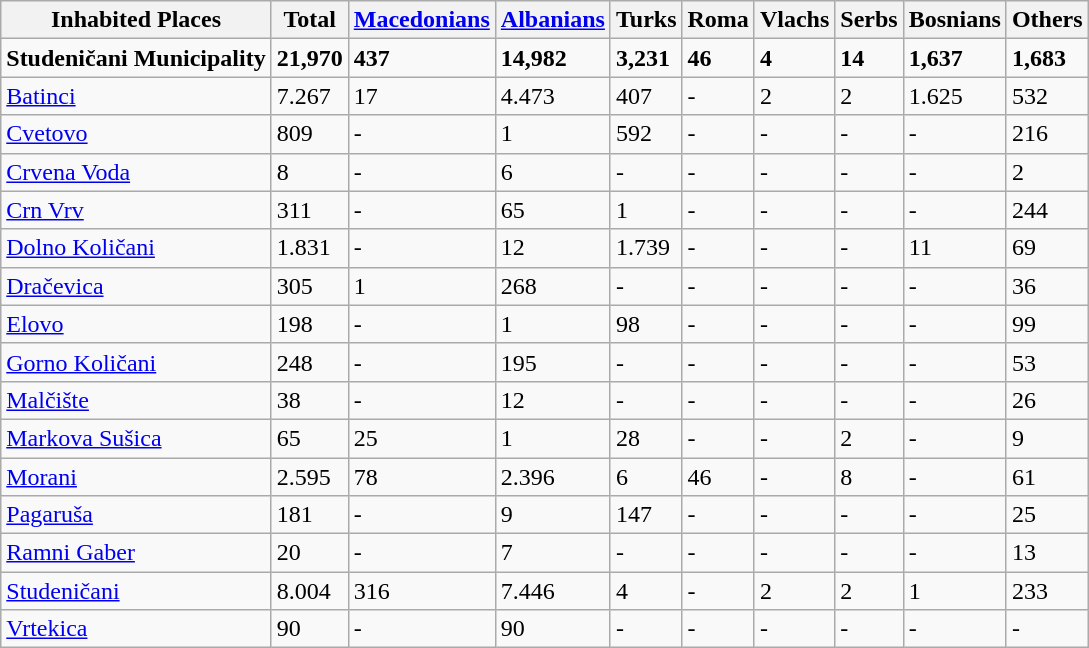<table class="wikitable sortable">
<tr>
<th>Inhabited Places</th>
<th>Total</th>
<th><a href='#'>Macedonians</a></th>
<th><a href='#'>Albanians</a></th>
<th>Turks</th>
<th>Roma</th>
<th>Vlachs</th>
<th>Serbs</th>
<th>Bosnians</th>
<th>Others</th>
</tr>
<tr>
<td><strong>Studeničani Municipality</strong></td>
<td><strong>21,970</strong></td>
<td><strong>437</strong></td>
<td><strong>14,982</strong></td>
<td><strong>3,231</strong></td>
<td><strong>46</strong></td>
<td><strong>4</strong></td>
<td><strong>14</strong></td>
<td><strong>1,637</strong></td>
<td><strong>1,683</strong></td>
</tr>
<tr>
<td><a href='#'>Batinci</a></td>
<td>7.267</td>
<td>17</td>
<td>4.473</td>
<td>407</td>
<td>-</td>
<td>2</td>
<td>2</td>
<td>1.625</td>
<td>532</td>
</tr>
<tr>
<td><a href='#'>Cvetovo</a></td>
<td>809</td>
<td>-</td>
<td>1</td>
<td>592</td>
<td>-</td>
<td>-</td>
<td>-</td>
<td>-</td>
<td>216</td>
</tr>
<tr>
<td><a href='#'>Crvena Voda</a></td>
<td>8</td>
<td>-</td>
<td>6</td>
<td>-</td>
<td>-</td>
<td>-</td>
<td>-</td>
<td>-</td>
<td>2</td>
</tr>
<tr>
<td><a href='#'>Crn Vrv</a></td>
<td>311</td>
<td>-</td>
<td>65</td>
<td>1</td>
<td>-</td>
<td>-</td>
<td>-</td>
<td>-</td>
<td>244</td>
</tr>
<tr>
<td><a href='#'>Dolno Količani</a></td>
<td>1.831</td>
<td>-</td>
<td>12</td>
<td>1.739</td>
<td>-</td>
<td>-</td>
<td>-</td>
<td>11</td>
<td>69</td>
</tr>
<tr>
<td><a href='#'>Dračevica</a></td>
<td>305</td>
<td>1</td>
<td>268</td>
<td>-</td>
<td>-</td>
<td>-</td>
<td>-</td>
<td>-</td>
<td>36</td>
</tr>
<tr>
<td><a href='#'>Elovo</a></td>
<td>198</td>
<td>-</td>
<td>1</td>
<td>98</td>
<td>-</td>
<td>-</td>
<td>-</td>
<td>-</td>
<td>99</td>
</tr>
<tr>
<td><a href='#'>Gorno Količani</a></td>
<td>248</td>
<td>-</td>
<td>195</td>
<td>-</td>
<td>-</td>
<td>-</td>
<td>-</td>
<td>-</td>
<td>53</td>
</tr>
<tr>
<td><a href='#'>Malčište</a></td>
<td>38</td>
<td>-</td>
<td>12</td>
<td>-</td>
<td>-</td>
<td>-</td>
<td>-</td>
<td>-</td>
<td>26</td>
</tr>
<tr>
<td><a href='#'>Markova Sušica</a></td>
<td>65</td>
<td>25</td>
<td>1</td>
<td>28</td>
<td>-</td>
<td>-</td>
<td>2</td>
<td>-</td>
<td>9</td>
</tr>
<tr>
<td><a href='#'>Morani</a></td>
<td>2.595</td>
<td>78</td>
<td>2.396</td>
<td>6</td>
<td>46</td>
<td>-</td>
<td>8</td>
<td>-</td>
<td>61</td>
</tr>
<tr>
<td><a href='#'>Pagaruša</a></td>
<td>181</td>
<td>-</td>
<td>9</td>
<td>147</td>
<td>-</td>
<td>-</td>
<td>-</td>
<td>-</td>
<td>25</td>
</tr>
<tr>
<td><a href='#'>Ramni Gaber</a></td>
<td>20</td>
<td>-</td>
<td>7</td>
<td>-</td>
<td>-</td>
<td>-</td>
<td>-</td>
<td>-</td>
<td>13</td>
</tr>
<tr>
<td><a href='#'>Studeničani</a></td>
<td>8.004</td>
<td>316</td>
<td>7.446</td>
<td>4</td>
<td>-</td>
<td>2</td>
<td>2</td>
<td>1</td>
<td>233</td>
</tr>
<tr>
<td><a href='#'>Vrtekica</a></td>
<td>90</td>
<td>-</td>
<td>90</td>
<td>-</td>
<td>-</td>
<td>-</td>
<td>-</td>
<td>-</td>
<td>-</td>
</tr>
</table>
